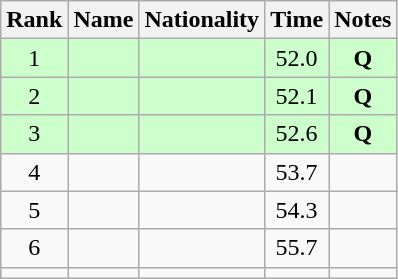<table class="wikitable sortable" style="text-align:center">
<tr>
<th>Rank</th>
<th>Name</th>
<th>Nationality</th>
<th>Time</th>
<th>Notes</th>
</tr>
<tr bgcolor=ccffcc>
<td>1</td>
<td align=left></td>
<td align=left></td>
<td>52.0</td>
<td><strong>Q</strong></td>
</tr>
<tr bgcolor=ccffcc>
<td>2</td>
<td align=left></td>
<td align=left></td>
<td>52.1</td>
<td><strong>Q</strong></td>
</tr>
<tr bgcolor=ccffcc>
<td>3</td>
<td align=left></td>
<td align=left></td>
<td>52.6</td>
<td><strong>Q</strong></td>
</tr>
<tr>
<td>4</td>
<td align=left></td>
<td align=left></td>
<td>53.7</td>
<td></td>
</tr>
<tr>
<td>5</td>
<td align=left></td>
<td align=left></td>
<td>54.3</td>
<td></td>
</tr>
<tr>
<td>6</td>
<td align=left></td>
<td align=left></td>
<td>55.7</td>
<td></td>
</tr>
<tr>
<td></td>
<td align=left></td>
<td align=left></td>
<td></td>
<td></td>
</tr>
</table>
